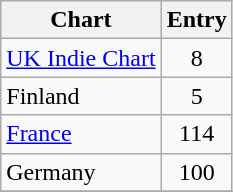<table class="wikitable">
<tr>
<th>Chart</th>
<th>Entry</th>
</tr>
<tr>
<td><a href='#'>UK Indie Chart</a></td>
<td align="center">8</td>
</tr>
<tr>
<td>Finland</td>
<td align="center">5</td>
</tr>
<tr>
<td><a href='#'>France</a></td>
<td align="center">114</td>
</tr>
<tr>
<td>Germany</td>
<td align="center">100</td>
</tr>
<tr>
</tr>
</table>
